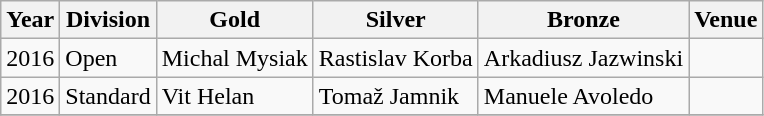<table class="wikitable sortable" style="text-align: left;">
<tr>
<th>Year</th>
<th>Division</th>
<th> Gold</th>
<th> Silver</th>
<th> Bronze</th>
<th>Venue</th>
</tr>
<tr>
<td>2016</td>
<td>Open</td>
<td> Michal Mysiak</td>
<td> Rastislav Korba</td>
<td> Arkadiusz Jazwinski</td>
<td></td>
</tr>
<tr>
<td>2016</td>
<td>Standard</td>
<td> Vit Helan</td>
<td> Tomaž Jamnik</td>
<td> Manuele Avoledo</td>
<td></td>
</tr>
<tr>
</tr>
</table>
